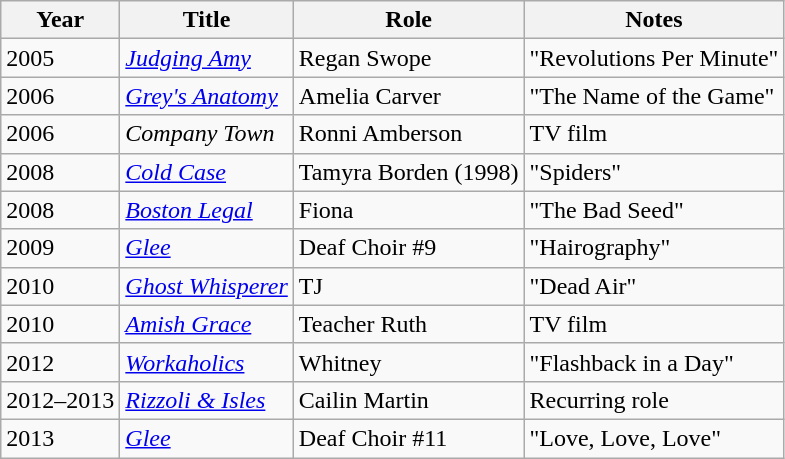<table class="wikitable sortable">
<tr>
<th>Year</th>
<th>Title</th>
<th>Role</th>
<th class="unsortable">Notes</th>
</tr>
<tr>
<td>2005</td>
<td><em><a href='#'>Judging Amy</a></em></td>
<td>Regan Swope</td>
<td>"Revolutions Per Minute"</td>
</tr>
<tr>
<td>2006</td>
<td><em><a href='#'>Grey's Anatomy</a></em></td>
<td>Amelia Carver</td>
<td>"The Name of the Game"</td>
</tr>
<tr>
<td>2006</td>
<td><em>Company Town</em></td>
<td>Ronni Amberson</td>
<td>TV film</td>
</tr>
<tr>
<td>2008</td>
<td><em><a href='#'>Cold Case</a></em></td>
<td>Tamyra Borden (1998)</td>
<td>"Spiders"</td>
</tr>
<tr>
<td>2008</td>
<td><em><a href='#'>Boston Legal</a></em></td>
<td>Fiona</td>
<td>"The Bad Seed"</td>
</tr>
<tr>
<td>2009</td>
<td><em><a href='#'>Glee</a></em></td>
<td>Deaf Choir #9</td>
<td>"Hairography"</td>
</tr>
<tr>
<td>2010</td>
<td><em><a href='#'>Ghost Whisperer</a></em></td>
<td>TJ</td>
<td>"Dead Air"</td>
</tr>
<tr>
<td>2010</td>
<td><em><a href='#'>Amish Grace</a></em></td>
<td>Teacher Ruth</td>
<td>TV film</td>
</tr>
<tr>
<td>2012</td>
<td><em><a href='#'>Workaholics</a></em></td>
<td>Whitney</td>
<td>"Flashback in a Day"</td>
</tr>
<tr>
<td>2012–2013</td>
<td><em><a href='#'>Rizzoli & Isles</a></em></td>
<td>Cailin Martin</td>
<td>Recurring role</td>
</tr>
<tr>
<td>2013</td>
<td><em><a href='#'>Glee</a></em></td>
<td>Deaf Choir #11</td>
<td>"Love, Love, Love"</td>
</tr>
</table>
